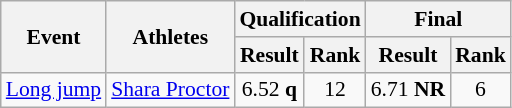<table class="wikitable" border="1" style="font-size:90%">
<tr>
<th rowspan="2">Event</th>
<th rowspan="2">Athletes</th>
<th colspan="2">Qualification</th>
<th colspan="2">Final</th>
</tr>
<tr>
<th>Result</th>
<th>Rank</th>
<th>Result</th>
<th>Rank</th>
</tr>
<tr>
<td><a href='#'>Long jump</a></td>
<td><a href='#'>Shara Proctor</a></td>
<td align=center>6.52 <strong>q</strong></td>
<td align=center>12</td>
<td align=center>6.71 <strong>NR</strong></td>
<td align=center>6</td>
</tr>
</table>
